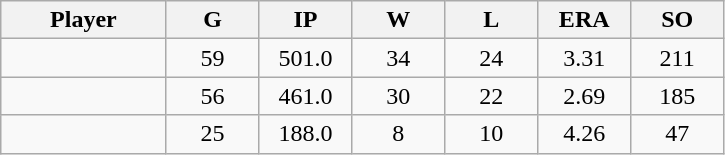<table class="wikitable sortable">
<tr>
<th bgcolor="#DDDDFF" width="16%">Player</th>
<th bgcolor="#DDDDFF" width="9%">G</th>
<th bgcolor="#DDDDFF" width="9%">IP</th>
<th bgcolor="#DDDDFF" width="9%">W</th>
<th bgcolor="#DDDDFF" width="9%">L</th>
<th bgcolor="#DDDDFF" width="9%">ERA</th>
<th bgcolor="#DDDDFF" width="9%">SO</th>
</tr>
<tr align="center">
<td></td>
<td>59</td>
<td>501.0</td>
<td>34</td>
<td>24</td>
<td>3.31</td>
<td>211</td>
</tr>
<tr align="center">
<td></td>
<td>56</td>
<td>461.0</td>
<td>30</td>
<td>22</td>
<td>2.69</td>
<td>185</td>
</tr>
<tr align="center">
<td></td>
<td>25</td>
<td>188.0</td>
<td>8</td>
<td>10</td>
<td>4.26</td>
<td>47</td>
</tr>
</table>
